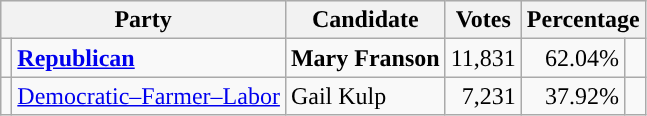<table class="wikitable" style="text-align:right;">
<tr style="background-color:#E9E9E9;text-align:center;">
<th colspan=2>Party</th>
<th>Candidate</th>
<th>Votes</th>
<th colspan=2>Percentage</th>
</tr>
<tr>
<td style="background-color:"></td>
<td style="text-align:left;"><strong><a href='#'>Republican</a></strong></td>
<td style="text-align:left;"><strong>Mary Franson</strong></td>
<td style="text-align:right;">11,831</td>
<td style="text-align:right;">62.04%</td>
<td style="text-align:right;"><div><div> </div></div></td>
</tr>
<tr>
<td style="background-color:"></td>
<td style="text-align:left;"><a href='#'>Democratic–Farmer–Labor</a></td>
<td style="text-align:left;">Gail Kulp</td>
<td style="text-align:right;">7,231</td>
<td style="text-align:right;">37.92%</td>
<td style="text-align:right;"><div><div> </div></div></td>
</tr>
</table>
